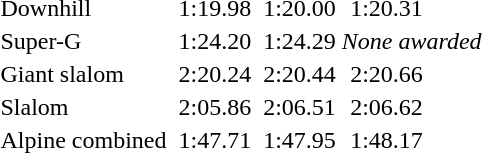<table>
<tr>
<td>Downhill<br></td>
<td></td>
<td>1:19.98</td>
<td></td>
<td>1:20.00</td>
<td></td>
<td>1:20.31</td>
</tr>
<tr>
<td>Super-G<br></td>
<td></td>
<td>1:24.20</td>
<td><br></td>
<td>1:24.29</td>
<td colspan=2 align=center><em>None awarded</em></td>
</tr>
<tr>
<td>Giant slalom<br></td>
<td></td>
<td>2:20.24</td>
<td></td>
<td>2:20.44</td>
<td></td>
<td>2:20.66</td>
</tr>
<tr>
<td>Slalom<br></td>
<td></td>
<td>2:05.86</td>
<td></td>
<td>2:06.51</td>
<td></td>
<td>2:06.62</td>
</tr>
<tr>
<td>Alpine combined<br></td>
<td></td>
<td>1:47.71</td>
<td></td>
<td>1:47.95</td>
<td></td>
<td>1:48.17</td>
</tr>
</table>
